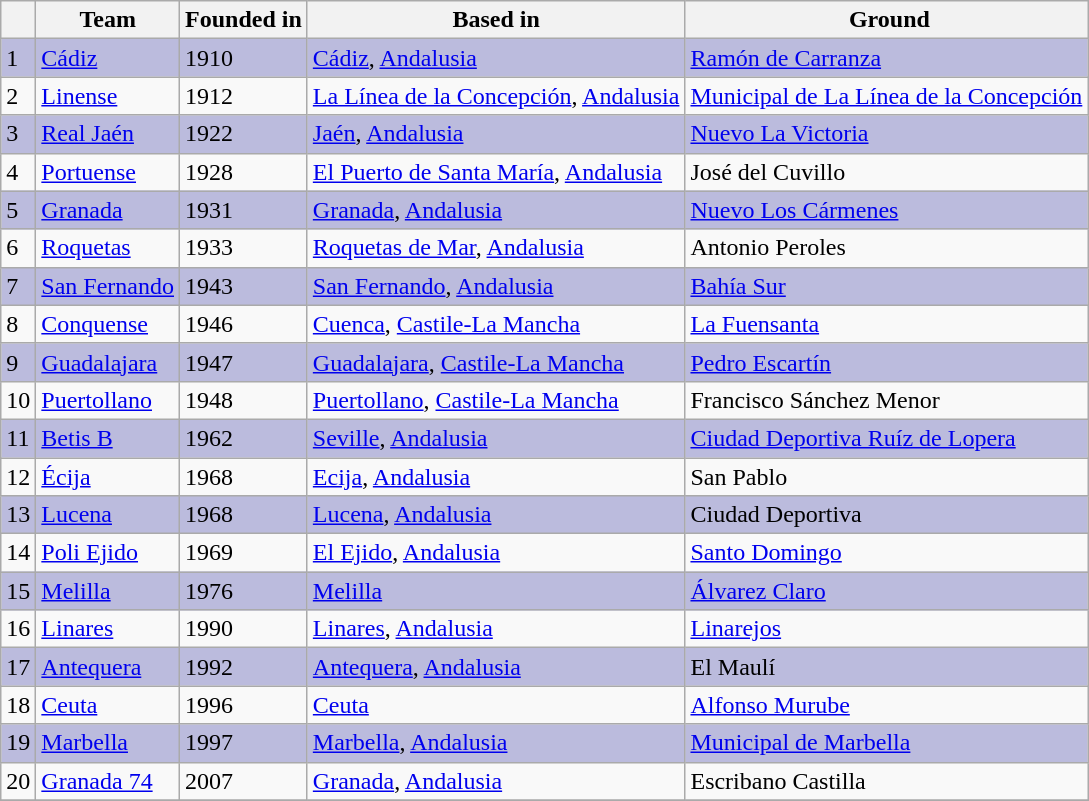<table class="wikitable">
<tr>
<th></th>
<th>Team</th>
<th>Founded in</th>
<th>Based in</th>
<th> Ground</th>
</tr>
<tr style="background:#BBBBDD;">
<td>1</td>
<td><a href='#'>Cádiz</a></td>
<td>1910</td>
<td><a href='#'>Cádiz</a>, <a href='#'>Andalusia</a></td>
<td><a href='#'>Ramón de Carranza</a></td>
</tr>
<tr>
<td>2</td>
<td><a href='#'>Linense</a></td>
<td>1912</td>
<td><a href='#'>La Línea de la Concepción</a>, <a href='#'>Andalusia</a></td>
<td><a href='#'>Municipal de La Línea de la Concepción</a></td>
</tr>
<tr style="background:#BBBBDD;">
<td>3</td>
<td><a href='#'>Real Jaén</a></td>
<td>1922</td>
<td><a href='#'>Jaén</a>, <a href='#'>Andalusia</a></td>
<td><a href='#'>Nuevo La Victoria</a></td>
</tr>
<tr>
<td>4</td>
<td><a href='#'>Portuense</a></td>
<td>1928</td>
<td><a href='#'>El Puerto de Santa María</a>, <a href='#'>Andalusia</a></td>
<td>José del Cuvillo</td>
</tr>
<tr style="background:#BBBBDD;">
<td>5</td>
<td><a href='#'>Granada</a></td>
<td>1931</td>
<td><a href='#'>Granada</a>, <a href='#'>Andalusia</a></td>
<td><a href='#'>Nuevo Los Cármenes</a></td>
</tr>
<tr>
<td>6</td>
<td><a href='#'>Roquetas</a></td>
<td>1933</td>
<td><a href='#'>Roquetas de Mar</a>, <a href='#'>Andalusia</a></td>
<td>Antonio Peroles</td>
</tr>
<tr style="background:#BBBBDD;">
<td>7</td>
<td><a href='#'>San Fernando</a></td>
<td>1943</td>
<td><a href='#'>San Fernando</a>, <a href='#'>Andalusia</a></td>
<td><a href='#'>Bahía Sur</a></td>
</tr>
<tr>
<td>8</td>
<td><a href='#'>Conquense</a></td>
<td>1946</td>
<td><a href='#'>Cuenca</a>, <a href='#'>Castile-La Mancha</a></td>
<td><a href='#'>La Fuensanta</a></td>
</tr>
<tr style="background:#BBBBDD;">
<td>9</td>
<td><a href='#'>Guadalajara</a></td>
<td>1947</td>
<td><a href='#'>Guadalajara</a>, <a href='#'>Castile-La Mancha</a></td>
<td><a href='#'>Pedro Escartín</a></td>
</tr>
<tr>
<td>10</td>
<td><a href='#'>Puertollano</a></td>
<td>1948</td>
<td><a href='#'>Puertollano</a>, <a href='#'>Castile-La Mancha</a></td>
<td>Francisco Sánchez Menor</td>
</tr>
<tr style="background:#BBBBDD;">
<td>11</td>
<td><a href='#'>Betis B</a></td>
<td>1962</td>
<td><a href='#'>Seville</a>, <a href='#'>Andalusia</a></td>
<td><a href='#'>Ciudad Deportiva Ruíz de Lopera</a></td>
</tr>
<tr>
<td>12</td>
<td><a href='#'>Écija</a></td>
<td>1968</td>
<td><a href='#'>Ecija</a>, <a href='#'>Andalusia</a></td>
<td>San Pablo</td>
</tr>
<tr style="background:#BBBBDD;">
<td>13</td>
<td><a href='#'>Lucena</a></td>
<td>1968</td>
<td><a href='#'>Lucena</a>, <a href='#'>Andalusia</a></td>
<td>Ciudad Deportiva</td>
</tr>
<tr>
<td>14</td>
<td><a href='#'>Poli Ejido</a></td>
<td>1969</td>
<td><a href='#'>El Ejido</a>, <a href='#'>Andalusia</a></td>
<td><a href='#'>Santo Domingo</a></td>
</tr>
<tr style="background:#BBBBDD;">
<td>15</td>
<td><a href='#'>Melilla</a></td>
<td>1976</td>
<td><a href='#'>Melilla</a></td>
<td><a href='#'>Álvarez Claro</a></td>
</tr>
<tr>
<td>16</td>
<td><a href='#'>Linares</a></td>
<td>1990</td>
<td><a href='#'>Linares</a>, <a href='#'>Andalusia</a></td>
<td><a href='#'>Linarejos</a></td>
</tr>
<tr style="background:#BBBBDD;">
<td>17</td>
<td><a href='#'>Antequera</a></td>
<td>1992</td>
<td><a href='#'>Antequera</a>, <a href='#'>Andalusia</a></td>
<td>El Maulí</td>
</tr>
<tr>
<td>18</td>
<td><a href='#'>Ceuta</a></td>
<td>1996</td>
<td><a href='#'>Ceuta</a></td>
<td><a href='#'>Alfonso Murube</a></td>
</tr>
<tr style="background:#BBBBDD;">
<td>19</td>
<td><a href='#'>Marbella</a></td>
<td>1997</td>
<td><a href='#'>Marbella</a>, <a href='#'>Andalusia</a></td>
<td><a href='#'>Municipal de Marbella</a></td>
</tr>
<tr>
<td>20</td>
<td><a href='#'>Granada 74</a></td>
<td>2007</td>
<td><a href='#'>Granada</a>, <a href='#'>Andalusia</a></td>
<td>Escribano Castilla</td>
</tr>
<tr style="background:#BBBBDD;">
</tr>
</table>
